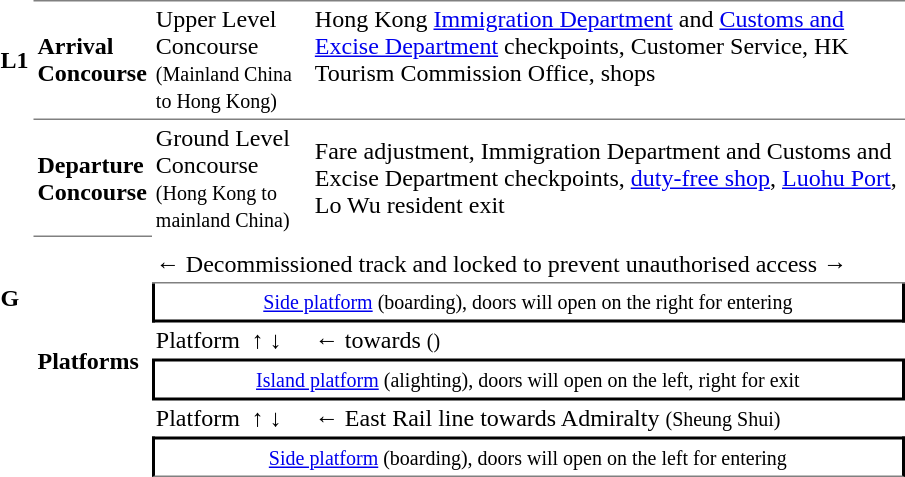<table border="0" cellspacing="0" cellpadding="3">
<tr>
<td><strong>L1</strong></td>
<td style="border-bottom:solid 1px gray;border-top:solid 1px gray;width:50px;vertical-align:top;"><strong><br>Arrival  Concourse</strong></td>
<td style="border-top:solid 1px gray;border-bottom:solid 1px gray;width:100px;vertical-align:top;">Upper Level Concourse<br><small>(Mainland China to Hong Kong)</small></td>
<td style="border-top:solid 1px gray;border-bottom:solid 1px gray;width:390px;vertical-align:top;">Hong Kong <a href='#'>Immigration Department</a> and <a href='#'>Customs and Excise Department</a> checkpoints, Customer Service, HK Tourism Commission Office, shops</td>
</tr>
<tr>
<td rowspan="8"><strong>G</strong></td>
<td style="border-bottom:solid 1px gray;vertical-align:top;"><strong><br>Departure Concourse</strong></td>
<td>Ground Level Concourse<small><br>(Hong Kong to mainland China)</small></td>
<td>Fare adjustment, Immigration Department and Customs and Excise Department checkpoints, <a href='#'>duty-free shop</a>, <a href='#'>Luohu Port</a>, Lo Wu resident exit</td>
</tr>
<tr>
<td></td>
<td></td>
<td></td>
</tr>
<tr>
<td rowspan="6"><strong>Platforms</strong></td>
<td colspan="2" style="border-bottom:solid 1px gray;">← Decommissioned track and locked to prevent unauthorised access →</td>
</tr>
<tr>
<td colspan="2" style="border-right:solid 2px black;border-left:solid 2px black;border-bottom:solid 2px black;text-align:center;"><small><a href='#'>Side platform</a> (boarding), doors will open on the right for entering</small></td>
</tr>
<tr>
<td>Platform  <span><strong> ↑ ↓</strong></span></td>
<td>←  towards  <small>()</small></td>
</tr>
<tr>
<td colspan="2" style="border-top:solid 2px black;border-right:solid 2px black;border-left:solid 2px black;border-bottom:solid 2px black;text-align:center;"><small><a href='#'>Island platform</a> (alighting), doors will open on the left, right for exit</small></td>
</tr>
<tr>
<td>Platform  <span><strong> ↑ ↓</strong></span></td>
<td>←  East Rail line towards Admiralty <small>(Sheung Shui)</small></td>
</tr>
<tr>
<td colspan="2" style="border-top:solid 2px black;border-right:solid 2px black;border-left:solid 2px black;border-bottom:solid 1px gray;text-align:center;"><small><a href='#'>Side platform</a> (boarding), doors will open on the left for entering</small></td>
</tr>
</table>
